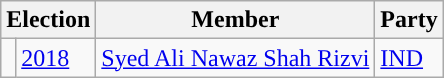<table class="wikitable">
<tr>
<th colspan="2">Election</th>
<th>Member</th>
<th>Party</th>
</tr>
<tr>
<td style="background-color: "></td>
<td><a href='#'>2018</a></td>
<td><a href='#'>Syed Ali Nawaz Shah Rizvi</a></td>
<td><a href='#'>IND</a></td>
</tr>
</table>
